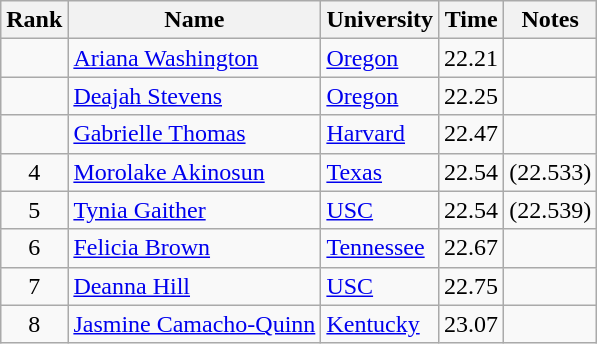<table class="wikitable sortable" style="text-align:center">
<tr>
<th>Rank</th>
<th>Name</th>
<th>University</th>
<th>Time</th>
<th>Notes</th>
</tr>
<tr>
<td></td>
<td align=left><a href='#'>Ariana Washington</a></td>
<td align=left><a href='#'>Oregon</a></td>
<td>22.21</td>
<td></td>
</tr>
<tr>
<td></td>
<td align=left><a href='#'>Deajah Stevens</a></td>
<td align=left><a href='#'>Oregon</a></td>
<td>22.25</td>
<td></td>
</tr>
<tr>
<td></td>
<td align=left><a href='#'>Gabrielle Thomas</a></td>
<td align=left><a href='#'>Harvard</a></td>
<td>22.47</td>
<td></td>
</tr>
<tr>
<td>4</td>
<td align=left><a href='#'>Morolake Akinosun</a></td>
<td align=left><a href='#'>Texas</a></td>
<td>22.54</td>
<td>(22.533)</td>
</tr>
<tr>
<td>5</td>
<td align=left><a href='#'>Tynia Gaither</a> </td>
<td align=left><a href='#'>USC</a></td>
<td>22.54</td>
<td>(22.539)</td>
</tr>
<tr>
<td>6</td>
<td align=left><a href='#'>Felicia Brown</a></td>
<td align=left><a href='#'>Tennessee</a></td>
<td>22.67</td>
<td></td>
</tr>
<tr>
<td>7</td>
<td align=left><a href='#'>Deanna Hill</a></td>
<td align=left><a href='#'>USC</a></td>
<td>22.75</td>
<td></td>
</tr>
<tr>
<td>8</td>
<td align=left><a href='#'>Jasmine Camacho-Quinn</a></td>
<td align=left><a href='#'>Kentucky</a></td>
<td>23.07</td>
<td></td>
</tr>
</table>
